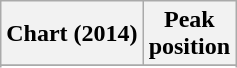<table class="wikitable sortable plainrowheaders" style="text-align:center">
<tr>
<th scope="col">Chart (2014)</th>
<th scope="col">Peak<br>position</th>
</tr>
<tr>
</tr>
<tr>
</tr>
<tr>
</tr>
</table>
